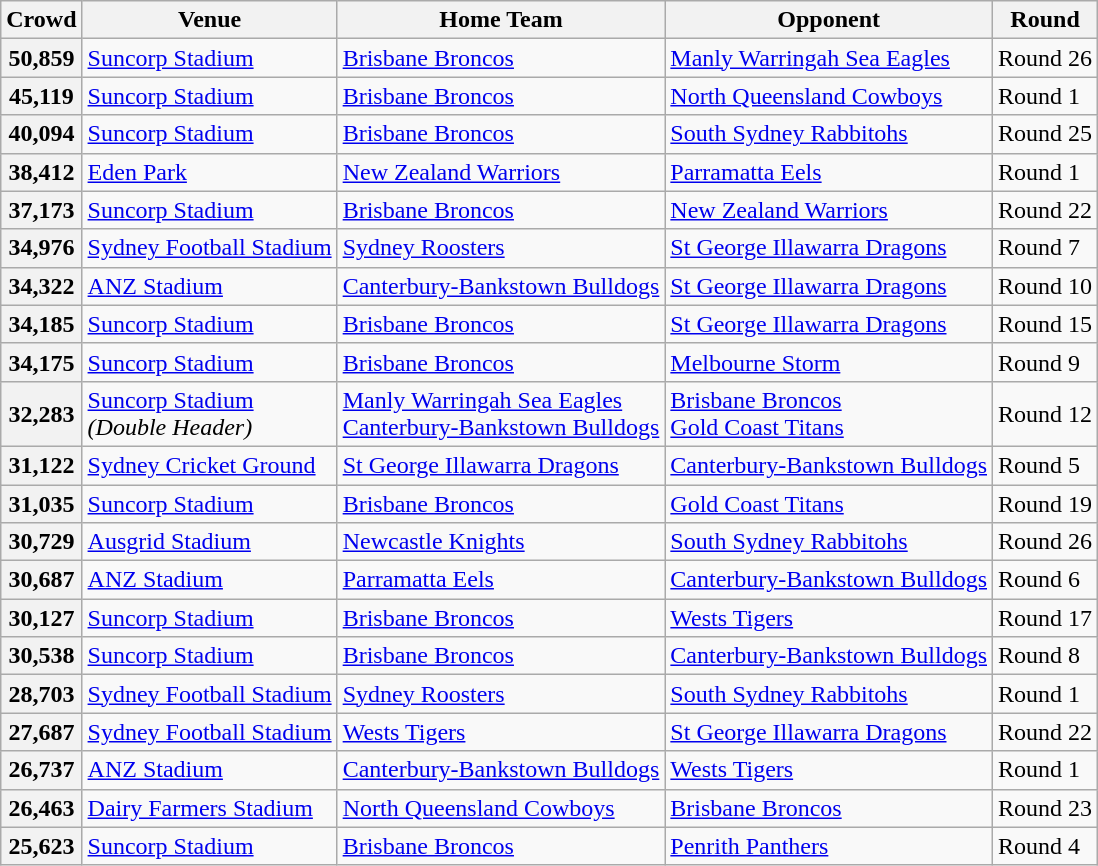<table class="wikitable" style="text-align:left;">
<tr>
<th>Crowd</th>
<th>Venue</th>
<th>Home Team</th>
<th>Opponent</th>
<th>Round</th>
</tr>
<tr>
<th>50,859</th>
<td><a href='#'>Suncorp Stadium</a></td>
<td> <a href='#'>Brisbane Broncos</a></td>
<td> <a href='#'>Manly Warringah Sea Eagles</a></td>
<td>Round 26</td>
</tr>
<tr>
<th>45,119</th>
<td><a href='#'>Suncorp Stadium</a></td>
<td> <a href='#'>Brisbane Broncos</a></td>
<td> <a href='#'>North Queensland Cowboys</a></td>
<td>Round 1</td>
</tr>
<tr>
<th>40,094</th>
<td><a href='#'>Suncorp Stadium</a></td>
<td> <a href='#'>Brisbane Broncos</a></td>
<td> <a href='#'>South Sydney Rabbitohs</a></td>
<td>Round 25</td>
</tr>
<tr>
<th>38,412</th>
<td><a href='#'>Eden Park</a></td>
<td> <a href='#'>New Zealand Warriors</a></td>
<td> <a href='#'>Parramatta Eels</a></td>
<td>Round 1</td>
</tr>
<tr>
<th>37,173</th>
<td><a href='#'>Suncorp Stadium</a></td>
<td> <a href='#'>Brisbane Broncos</a></td>
<td> <a href='#'>New Zealand Warriors</a></td>
<td>Round 22</td>
</tr>
<tr>
<th>34,976</th>
<td><a href='#'>Sydney Football Stadium</a></td>
<td> <a href='#'>Sydney Roosters</a></td>
<td> <a href='#'>St George Illawarra Dragons</a></td>
<td>Round 7</td>
</tr>
<tr>
<th>34,322</th>
<td><a href='#'>ANZ Stadium</a></td>
<td> <a href='#'>Canterbury-Bankstown Bulldogs</a></td>
<td> <a href='#'>St George Illawarra Dragons</a></td>
<td>Round 10</td>
</tr>
<tr>
<th>34,185</th>
<td><a href='#'>Suncorp Stadium</a></td>
<td> <a href='#'>Brisbane Broncos</a></td>
<td> <a href='#'>St George Illawarra Dragons</a></td>
<td>Round 15</td>
</tr>
<tr>
<th>34,175</th>
<td><a href='#'>Suncorp Stadium</a></td>
<td> <a href='#'>Brisbane Broncos</a></td>
<td> <a href='#'>Melbourne Storm</a></td>
<td>Round 9</td>
</tr>
<tr>
<th>32,283</th>
<td><a href='#'>Suncorp Stadium</a><br><em>(Double Header)</em></td>
<td> <a href='#'>Manly Warringah Sea Eagles</a><br> <a href='#'>Canterbury-Bankstown Bulldogs</a></td>
<td> <a href='#'>Brisbane Broncos</a><br> <a href='#'>Gold Coast Titans</a></td>
<td>Round 12</td>
</tr>
<tr>
<th>31,122</th>
<td><a href='#'>Sydney Cricket Ground</a></td>
<td> <a href='#'>St George Illawarra Dragons</a></td>
<td> <a href='#'>Canterbury-Bankstown Bulldogs</a></td>
<td>Round 5</td>
</tr>
<tr>
<th>31,035</th>
<td><a href='#'>Suncorp Stadium</a></td>
<td> <a href='#'>Brisbane Broncos</a></td>
<td> <a href='#'>Gold Coast Titans</a></td>
<td>Round 19</td>
</tr>
<tr>
<th>30,729</th>
<td><a href='#'>Ausgrid Stadium</a></td>
<td> <a href='#'>Newcastle Knights</a></td>
<td> <a href='#'>South Sydney Rabbitohs</a></td>
<td>Round 26</td>
</tr>
<tr>
<th>30,687</th>
<td><a href='#'>ANZ Stadium</a></td>
<td> <a href='#'>Parramatta Eels</a></td>
<td> <a href='#'>Canterbury-Bankstown Bulldogs</a></td>
<td>Round 6</td>
</tr>
<tr>
<th>30,127</th>
<td><a href='#'>Suncorp Stadium</a></td>
<td> <a href='#'>Brisbane Broncos</a></td>
<td> <a href='#'>Wests Tigers</a></td>
<td>Round 17</td>
</tr>
<tr>
<th>30,538</th>
<td><a href='#'>Suncorp Stadium</a></td>
<td> <a href='#'>Brisbane Broncos</a></td>
<td> <a href='#'>Canterbury-Bankstown Bulldogs</a></td>
<td>Round 8</td>
</tr>
<tr>
<th>28,703</th>
<td><a href='#'>Sydney Football Stadium</a></td>
<td> <a href='#'>Sydney Roosters</a></td>
<td> <a href='#'>South Sydney Rabbitohs</a></td>
<td>Round 1</td>
</tr>
<tr>
<th>27,687</th>
<td><a href='#'>Sydney Football Stadium</a></td>
<td> <a href='#'>Wests Tigers</a></td>
<td> <a href='#'>St George Illawarra Dragons</a></td>
<td>Round 22</td>
</tr>
<tr>
<th>26,737</th>
<td><a href='#'>ANZ Stadium</a></td>
<td> <a href='#'>Canterbury-Bankstown Bulldogs</a></td>
<td> <a href='#'>Wests Tigers</a></td>
<td>Round 1</td>
</tr>
<tr>
<th>26,463</th>
<td><a href='#'>Dairy Farmers Stadium</a></td>
<td> <a href='#'>North Queensland Cowboys</a></td>
<td> <a href='#'>Brisbane Broncos</a></td>
<td>Round 23</td>
</tr>
<tr>
<th>25,623</th>
<td><a href='#'>Suncorp Stadium</a></td>
<td> <a href='#'>Brisbane Broncos</a></td>
<td> <a href='#'>Penrith Panthers</a></td>
<td>Round 4</td>
</tr>
</table>
